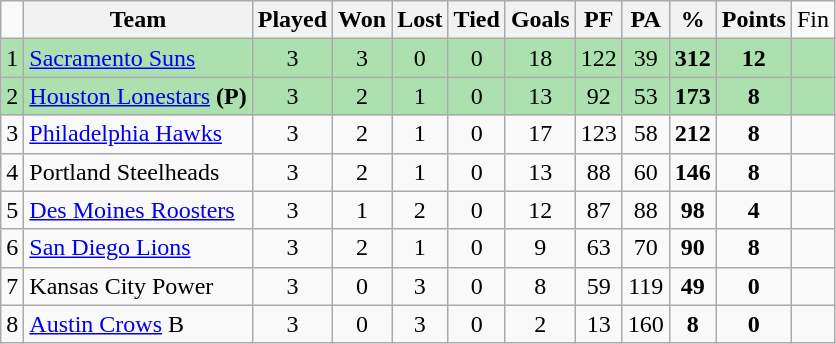<table class="wikitable" style="text-align: center;">
<tr>
<td></td>
<th>Team</th>
<th>Played</th>
<th>Won</th>
<th>Lost</th>
<th>Tied</th>
<th>Goals</th>
<th>PF</th>
<th>PA</th>
<th>%</th>
<th>Points</th>
<td>Fin</td>
</tr>
<tr style="background: #ACE1AF">
<td>1</td>
<td align="left"><a href='#'>Sacramento Suns</a></td>
<td>3</td>
<td>3</td>
<td>0</td>
<td>0</td>
<td>18</td>
<td>122</td>
<td>39</td>
<td><strong>312</strong></td>
<td><strong>12</strong></td>
<td></td>
</tr>
<tr style="background: #ACE1AF">
<td>2</td>
<td align="left"><a href='#'>Houston Lonestars</a> <strong>(P)</strong></td>
<td>3</td>
<td>2</td>
<td>1</td>
<td>0</td>
<td>13</td>
<td>92</td>
<td>53</td>
<td><strong>173</strong></td>
<td><strong>8</strong></td>
<td></td>
</tr>
<tr>
<td>3</td>
<td align="left"><a href='#'>Philadelphia Hawks</a></td>
<td>3</td>
<td>2</td>
<td>1</td>
<td>0</td>
<td>17</td>
<td>123</td>
<td>58</td>
<td><strong>212</strong></td>
<td><strong>8</strong></td>
<td></td>
</tr>
<tr>
<td>4</td>
<td align="left">Portland Steelheads</td>
<td>3</td>
<td>2</td>
<td>1</td>
<td>0</td>
<td>13</td>
<td>88</td>
<td>60</td>
<td><strong>146</strong></td>
<td><strong>8</strong></td>
<td></td>
</tr>
<tr>
<td>5</td>
<td align="left"><a href='#'>Des Moines Roosters</a></td>
<td>3</td>
<td>1</td>
<td>2</td>
<td>0</td>
<td>12</td>
<td>87</td>
<td>88</td>
<td><strong>98</strong></td>
<td><strong>4</strong></td>
<td></td>
</tr>
<tr>
<td>6</td>
<td align="left"><a href='#'>San Diego Lions</a></td>
<td>3</td>
<td>2</td>
<td>1</td>
<td>0</td>
<td>9</td>
<td>63</td>
<td>70</td>
<td><strong>90</strong></td>
<td><strong>8</strong></td>
<td></td>
</tr>
<tr>
<td>7</td>
<td align="left">Kansas City Power</td>
<td>3</td>
<td>0</td>
<td>3</td>
<td>0</td>
<td>8</td>
<td>59</td>
<td>119</td>
<td><strong>49</strong></td>
<td><strong>0</strong></td>
<td></td>
</tr>
<tr>
<td>8</td>
<td align="left"><a href='#'>Austin Crows</a> B</td>
<td>3</td>
<td>0</td>
<td>3</td>
<td>0</td>
<td>2</td>
<td>13</td>
<td>160</td>
<td><strong>8</strong></td>
<td><strong>0</strong></td>
<td></td>
</tr>
</table>
